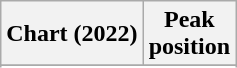<table class="wikitable sortable plainrowheaders" style="text-align:center">
<tr>
<th scope="col">Chart (2022)</th>
<th scope="col">Peak<br>position</th>
</tr>
<tr>
</tr>
<tr>
</tr>
<tr>
</tr>
</table>
